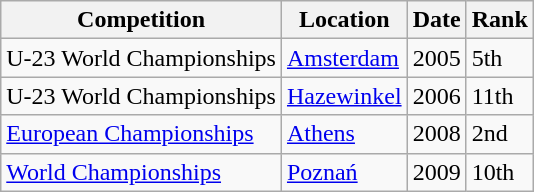<table class="wikitable">
<tr>
<th>Competition</th>
<th>Location</th>
<th>Date</th>
<th>Rank</th>
</tr>
<tr>
<td>U-23 World Championships</td>
<td><a href='#'>Amsterdam</a></td>
<td>2005</td>
<td>5th</td>
</tr>
<tr>
<td>U-23 World Championships</td>
<td><a href='#'>Hazewinkel</a></td>
<td>2006</td>
<td>11th</td>
</tr>
<tr>
<td><a href='#'>European Championships</a></td>
<td><a href='#'>Athens</a></td>
<td>2008</td>
<td>2nd</td>
</tr>
<tr>
<td><a href='#'>World Championships</a></td>
<td><a href='#'>Poznań</a></td>
<td>2009</td>
<td>10th</td>
</tr>
</table>
